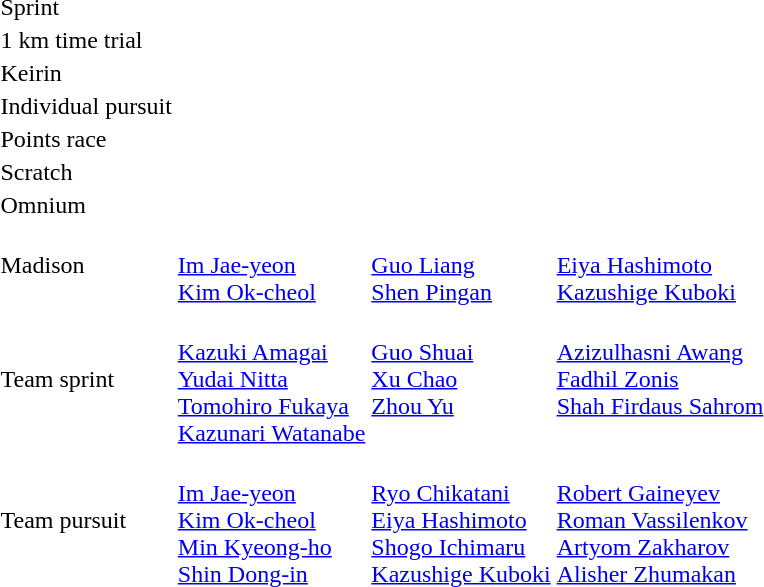<table>
<tr>
<td>Sprint</td>
<td></td>
<td></td>
<td></td>
</tr>
<tr>
<td>1 km time trial</td>
<td></td>
<td></td>
<td></td>
</tr>
<tr>
<td>Keirin</td>
<td></td>
<td></td>
<td></td>
</tr>
<tr>
<td>Individual pursuit</td>
<td></td>
<td></td>
<td></td>
</tr>
<tr>
<td>Points race</td>
<td></td>
<td></td>
<td></td>
</tr>
<tr>
<td>Scratch</td>
<td></td>
<td></td>
<td></td>
</tr>
<tr>
<td>Omnium</td>
<td></td>
<td></td>
<td></td>
</tr>
<tr>
<td>Madison</td>
<td><br><a href='#'>Im Jae-yeon</a><br><a href='#'>Kim Ok-cheol</a></td>
<td><br><a href='#'>Guo Liang</a><br><a href='#'>Shen Pingan</a></td>
<td><br><a href='#'>Eiya Hashimoto</a><br><a href='#'>Kazushige Kuboki</a></td>
</tr>
<tr>
<td>Team sprint</td>
<td><br><a href='#'>Kazuki Amagai</a><br><a href='#'>Yudai Nitta</a><br><a href='#'>Tomohiro Fukaya</a><br><a href='#'>Kazunari Watanabe</a></td>
<td valign=top><br><a href='#'>Guo Shuai</a><br><a href='#'>Xu Chao</a><br><a href='#'>Zhou Yu</a></td>
<td valign=top><br><a href='#'>Azizulhasni Awang</a><br><a href='#'>Fadhil Zonis</a><br><a href='#'>Shah Firdaus Sahrom</a></td>
</tr>
<tr>
<td>Team pursuit</td>
<td><br><a href='#'>Im Jae-yeon</a><br><a href='#'>Kim Ok-cheol</a><br><a href='#'>Min Kyeong-ho</a><br><a href='#'>Shin Dong-in</a></td>
<td><br><a href='#'>Ryo Chikatani</a><br><a href='#'>Eiya Hashimoto</a><br><a href='#'>Shogo Ichimaru</a><br><a href='#'>Kazushige Kuboki</a></td>
<td><br><a href='#'>Robert Gaineyev</a><br><a href='#'>Roman Vassilenkov</a><br><a href='#'>Artyom Zakharov</a><br><a href='#'>Alisher Zhumakan</a></td>
</tr>
</table>
